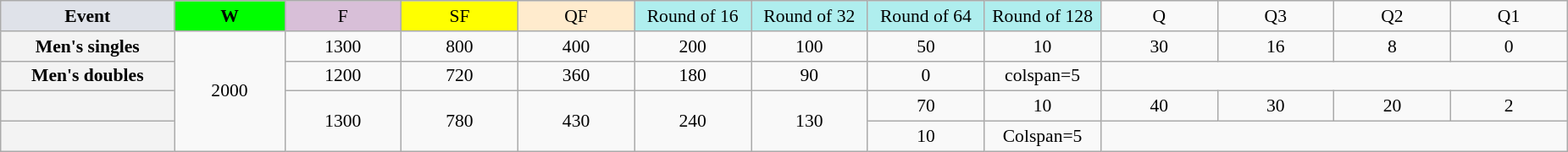<table class="wikitable" style="font-size:90%;text-align:center">
<tr>
<td style="width:130px; background:#dfe2e9;"><strong>Event</strong></td>
<td style="width:80px; background:lime;"><strong>W</strong></td>
<td style="width:85px; background:thistle;">F</td>
<td style="width:85px; background:#ff0;">SF</td>
<td style="width:85px; background:#ffebcd;">QF</td>
<td style="width:85px; background:#afeeee;">Round of 16</td>
<td style="width:85px; background:#afeeee;">Round of 32</td>
<td style="width:85px; background:#afeeee;">Round of 64</td>
<td style="width:85px; background:#afeeee;">Round of 128</td>
<td style="width:85px;">Q</td>
<td style="width:85px;">Q3</td>
<td style="width:85px;">Q2</td>
<td style="width:85px;">Q1</td>
</tr>
<tr>
<th style="background:#f3f3f3;">Men's singles</th>
<td rowspan="4">2000</td>
<td>1300</td>
<td>800</td>
<td>400</td>
<td>200</td>
<td>100</td>
<td>50</td>
<td>10</td>
<td>30</td>
<td>16</td>
<td>8</td>
<td>0</td>
</tr>
<tr>
<th style="background:#f3f3f3;">Men's doubles</th>
<td>1200</td>
<td>720</td>
<td>360</td>
<td>180</td>
<td>90</td>
<td>0</td>
<td>colspan=5 </td>
</tr>
<tr>
<th style="background:#f3f3f3;"></th>
<td rowspan="2">1300</td>
<td rowspan="2">780</td>
<td rowspan="2">430</td>
<td rowspan="2">240</td>
<td rowspan="2">130</td>
<td>70</td>
<td>10</td>
<td>40</td>
<td>30</td>
<td>20</td>
<td>2</td>
</tr>
<tr>
<th style="background:#f3f3f3;"></th>
<td>10</td>
<td>Colspan=5 </td>
</tr>
</table>
